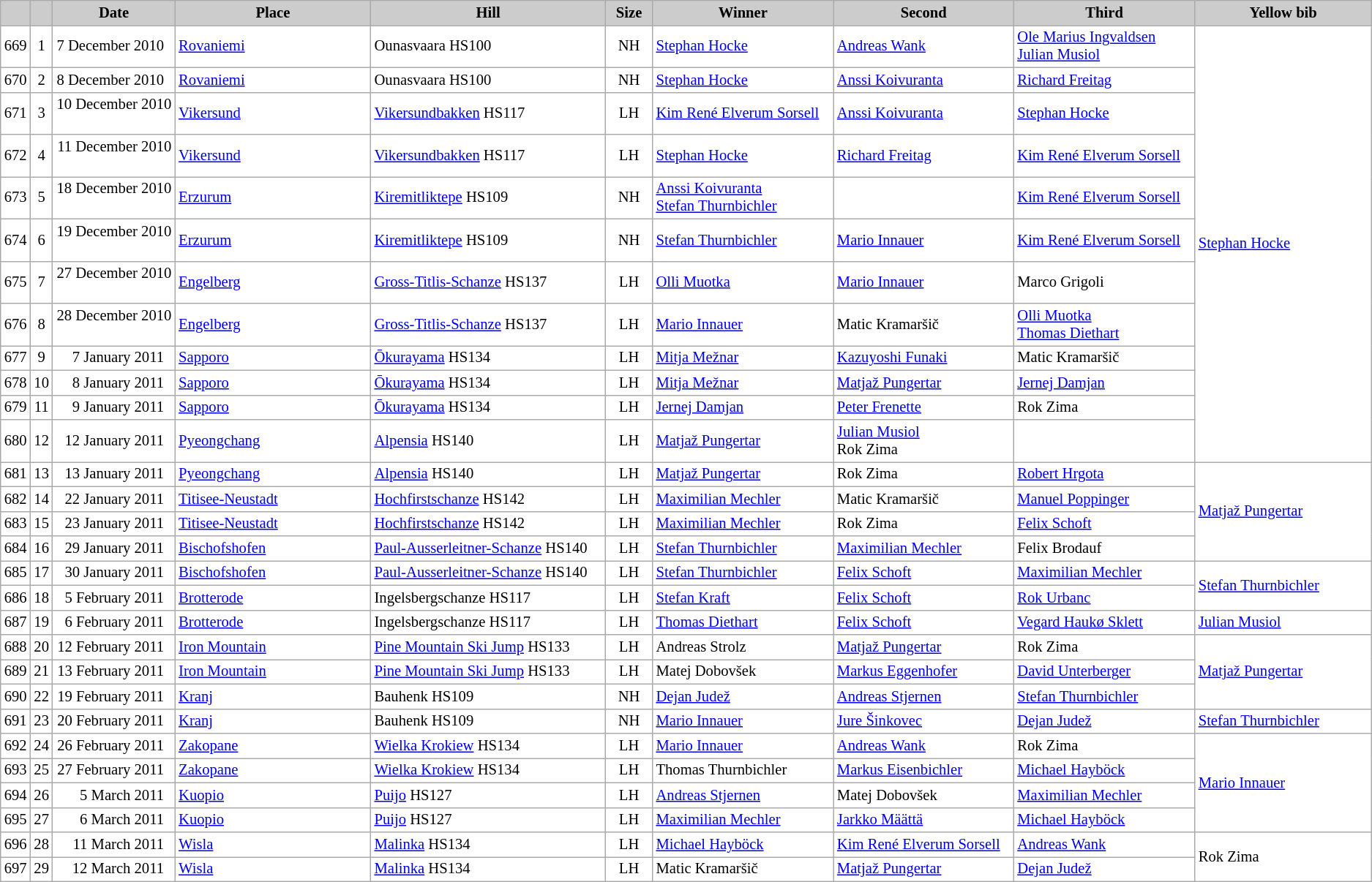<table class="wikitable plainrowheaders" style="background:#fff; font-size:86%; line-height:16px; border:grey solid 1px; border-collapse:collapse;">
<tr style="background:#ccc; text-align:center;">
<th scope="col" style="background:#ccc; width=20 px;"></th>
<th scope="col" style="background:#ccc; width=30 px;"></th>
<th scope="col" style="background:#ccc; width:120px;">Date</th>
<th scope="col" style="background:#ccc; width:200px;">Place</th>
<th scope="col" style="background:#ccc; width:240px;">Hill</th>
<th scope="col" style="background:#ccc; width:40px;">Size</th>
<th scope="col" style="background:#ccc; width:185px;">Winner</th>
<th scope="col" style="background:#ccc; width:185px;">Second</th>
<th scope="col" style="background:#ccc; width:185px;">Third</th>
<th scope="col" style="background:#ccc; width:180px;">Yellow bib</th>
</tr>
<tr>
<td align=center>669</td>
<td align=center>1</td>
<td align=right>7 December 2010  </td>
<td> <a href='#'>Rovaniemi</a></td>
<td>Ounasvaara HS100</td>
<td align=center>NH</td>
<td> <a href='#'>Stephan Hocke</a></td>
<td> <a href='#'>Andreas Wank</a></td>
<td> <a href='#'>Ole Marius Ingvaldsen</a><br> <a href='#'>Julian Musiol</a></td>
<td rowspan=12> <a href='#'>Stephan Hocke</a></td>
</tr>
<tr>
<td align=center>670</td>
<td align=center>2</td>
<td align=right>8 December 2010  </td>
<td> <a href='#'>Rovaniemi</a></td>
<td>Ounasvaara HS100</td>
<td align=center>NH</td>
<td> <a href='#'>Stephan Hocke</a></td>
<td> <a href='#'>Anssi Koivuranta</a></td>
<td> <a href='#'>Richard Freitag</a></td>
</tr>
<tr>
<td align=center>671</td>
<td align=center>3</td>
<td align=right>10 December 2010  </td>
<td> <a href='#'>Vikersund</a></td>
<td><a href='#'>Vikersundbakken</a> HS117</td>
<td align=center>LH</td>
<td> <a href='#'>Kim René Elverum Sorsell</a></td>
<td> <a href='#'>Anssi Koivuranta</a></td>
<td> <a href='#'>Stephan Hocke</a></td>
</tr>
<tr>
<td align=center>672</td>
<td align=center>4</td>
<td align=right>11 December 2010  </td>
<td> <a href='#'>Vikersund</a></td>
<td><a href='#'>Vikersundbakken</a> HS117</td>
<td align=center>LH</td>
<td> <a href='#'>Stephan Hocke</a></td>
<td> <a href='#'>Richard Freitag</a></td>
<td> <a href='#'>Kim René Elverum Sorsell</a></td>
</tr>
<tr>
<td align=center>673</td>
<td align=center>5</td>
<td align=right>18 December 2010  </td>
<td> <a href='#'>Erzurum</a></td>
<td><a href='#'>Kiremitliktepe</a> HS109</td>
<td align=center>NH</td>
<td> <a href='#'>Anssi Koivuranta</a><br> <a href='#'>Stefan Thurnbichler</a></td>
<td></td>
<td> <a href='#'>Kim René Elverum Sorsell</a></td>
</tr>
<tr>
<td align=center>674</td>
<td align=center>6</td>
<td align=right>19 December 2010  </td>
<td> <a href='#'>Erzurum</a></td>
<td><a href='#'>Kiremitliktepe</a> HS109</td>
<td align=center>NH</td>
<td> <a href='#'>Stefan Thurnbichler</a></td>
<td> <a href='#'>Mario Innauer</a></td>
<td> <a href='#'>Kim René Elverum Sorsell</a></td>
</tr>
<tr>
<td align=center>675</td>
<td align=center>7</td>
<td align=right>27 December 2010  </td>
<td> <a href='#'>Engelberg</a></td>
<td><a href='#'>Gross-Titlis-Schanze</a> HS137</td>
<td align=center>LH</td>
<td> <a href='#'>Olli Muotka</a></td>
<td> <a href='#'>Mario Innauer</a></td>
<td> Marco Grigoli</td>
</tr>
<tr>
<td align=center>676</td>
<td align=center>8</td>
<td align=right>28 December 2010  </td>
<td> <a href='#'>Engelberg</a></td>
<td><a href='#'>Gross-Titlis-Schanze</a> HS137</td>
<td align=center>LH</td>
<td> <a href='#'>Mario Innauer</a></td>
<td> Matic Kramaršič</td>
<td> <a href='#'>Olli Muotka</a><br> <a href='#'>Thomas Diethart</a></td>
</tr>
<tr>
<td align=center>677</td>
<td align=center>9</td>
<td align=right>7 January 2011  </td>
<td> <a href='#'>Sapporo</a></td>
<td><a href='#'>Ōkurayama</a> HS134</td>
<td align=center>LH</td>
<td> <a href='#'>Mitja Mežnar</a></td>
<td> <a href='#'>Kazuyoshi Funaki</a></td>
<td> Matic Kramaršič</td>
</tr>
<tr>
<td align=center>678</td>
<td align=center>10</td>
<td align=right>8 January 2011  </td>
<td> <a href='#'>Sapporo</a></td>
<td><a href='#'>Ōkurayama</a> HS134</td>
<td align=center>LH</td>
<td> <a href='#'>Mitja Mežnar</a></td>
<td> <a href='#'>Matjaž Pungertar</a></td>
<td> <a href='#'>Jernej Damjan</a></td>
</tr>
<tr>
<td align=center>679</td>
<td align=center>11</td>
<td align=right>9 January 2011  </td>
<td> <a href='#'>Sapporo</a></td>
<td><a href='#'>Ōkurayama</a> HS134</td>
<td align=center>LH</td>
<td> <a href='#'>Jernej Damjan</a></td>
<td> <a href='#'>Peter Frenette</a></td>
<td> Rok Zima</td>
</tr>
<tr>
<td align=center>680</td>
<td align=center>12</td>
<td align=right>12 January 2011  </td>
<td> <a href='#'>Pyeongchang</a></td>
<td><a href='#'>Alpensia</a> HS140</td>
<td align=center>LH</td>
<td> <a href='#'>Matjaž Pungertar</a></td>
<td> <a href='#'>Julian Musiol</a><br> Rok Zima</td>
<td></td>
</tr>
<tr>
<td align=center>681</td>
<td align=center>13</td>
<td align=right>13 January 2011  </td>
<td> <a href='#'>Pyeongchang</a></td>
<td><a href='#'>Alpensia</a> HS140</td>
<td align=center>LH</td>
<td> <a href='#'>Matjaž Pungertar</a></td>
<td> Rok Zima</td>
<td> <a href='#'>Robert Hrgota</a></td>
<td rowspan=4> <a href='#'>Matjaž Pungertar</a></td>
</tr>
<tr>
<td align=center>682</td>
<td align=center>14</td>
<td align=right>22 January 2011  </td>
<td> <a href='#'>Titisee-Neustadt</a></td>
<td><a href='#'>Hochfirstschanze</a> HS142</td>
<td align=center>LH</td>
<td> <a href='#'>Maximilian Mechler</a></td>
<td> Matic Kramaršič</td>
<td> <a href='#'>Manuel Poppinger</a></td>
</tr>
<tr>
<td align=center>683</td>
<td align=center>15</td>
<td align=right>23 January 2011  </td>
<td> <a href='#'>Titisee-Neustadt</a></td>
<td><a href='#'>Hochfirstschanze</a> HS142</td>
<td align=center>LH</td>
<td> <a href='#'>Maximilian Mechler</a></td>
<td> Rok Zima</td>
<td> <a href='#'>Felix Schoft</a></td>
</tr>
<tr>
<td align=center>684</td>
<td align=center>16</td>
<td align=right>29 January 2011  </td>
<td> <a href='#'>Bischofshofen</a></td>
<td><a href='#'>Paul-Ausserleitner-Schanze</a> HS140</td>
<td align=center>LH</td>
<td> <a href='#'>Stefan Thurnbichler</a></td>
<td> <a href='#'>Maximilian Mechler</a></td>
<td> Felix Brodauf</td>
</tr>
<tr>
<td align=center>685</td>
<td align=center>17</td>
<td align=right>30 January 2011  </td>
<td> <a href='#'>Bischofshofen</a></td>
<td><a href='#'>Paul-Ausserleitner-Schanze</a> HS140</td>
<td align=center>LH</td>
<td> <a href='#'>Stefan Thurnbichler</a></td>
<td> <a href='#'>Felix Schoft</a></td>
<td> <a href='#'>Maximilian Mechler</a></td>
<td rowspan=2> <a href='#'>Stefan Thurnbichler</a></td>
</tr>
<tr>
<td align=center>686</td>
<td align=center>18</td>
<td align=right>5 February 2011  </td>
<td> <a href='#'>Brotterode</a></td>
<td>Ingelsbergschanze HS117</td>
<td align=center>LH</td>
<td> <a href='#'>Stefan Kraft</a></td>
<td> <a href='#'>Felix Schoft</a></td>
<td> <a href='#'>Rok Urbanc</a></td>
</tr>
<tr>
<td align=center>687</td>
<td align=center>19</td>
<td align=right>6 February 2011  </td>
<td> <a href='#'>Brotterode</a></td>
<td>Ingelsbergschanze HS117</td>
<td align=center>LH</td>
<td> <a href='#'>Thomas Diethart</a></td>
<td> <a href='#'>Felix Schoft</a></td>
<td> <a href='#'>Vegard Haukø Sklett</a></td>
<td> <a href='#'>Julian Musiol</a></td>
</tr>
<tr>
<td align=center>688</td>
<td align=center>20</td>
<td align=right>12 February 2011  </td>
<td> <a href='#'>Iron Mountain</a></td>
<td><a href='#'>Pine Mountain Ski Jump</a> HS133</td>
<td align=center>LH</td>
<td> Andreas Strolz</td>
<td> <a href='#'>Matjaž Pungertar</a></td>
<td> Rok Zima</td>
<td rowspan=3> <a href='#'>Matjaž Pungertar</a></td>
</tr>
<tr>
<td align=center>689</td>
<td align=center>21</td>
<td align=right>13 February 2011  </td>
<td> <a href='#'>Iron Mountain</a></td>
<td><a href='#'>Pine Mountain Ski Jump</a> HS133</td>
<td align=center>LH</td>
<td> Matej Dobovšek</td>
<td> <a href='#'>Markus Eggenhofer</a></td>
<td> <a href='#'>David Unterberger</a></td>
</tr>
<tr>
<td align=center>690</td>
<td align=center>22</td>
<td align=right>19 February 2011  </td>
<td> <a href='#'>Kranj</a></td>
<td>Bauhenk HS109</td>
<td align=center>NH</td>
<td> <a href='#'>Dejan Judež</a></td>
<td> <a href='#'>Andreas Stjernen</a></td>
<td> <a href='#'>Stefan Thurnbichler</a></td>
</tr>
<tr>
<td align=center>691</td>
<td align=center>23</td>
<td align=right>20 February 2011  </td>
<td> <a href='#'>Kranj</a></td>
<td>Bauhenk HS109</td>
<td align=center>NH</td>
<td> <a href='#'>Mario Innauer</a></td>
<td> <a href='#'>Jure Šinkovec</a></td>
<td> <a href='#'>Dejan Judež</a></td>
<td> <a href='#'>Stefan Thurnbichler</a></td>
</tr>
<tr>
<td align=center>692</td>
<td align=center>24</td>
<td align=right>26 February 2011  </td>
<td> <a href='#'>Zakopane</a></td>
<td><a href='#'>Wielka Krokiew</a> HS134</td>
<td align=center>LH</td>
<td> <a href='#'>Mario Innauer</a></td>
<td> <a href='#'>Andreas Wank</a></td>
<td> Rok Zima</td>
<td rowspan=4> <a href='#'>Mario Innauer</a></td>
</tr>
<tr>
<td align=center>693</td>
<td align=center>25</td>
<td align=right>27 February 2011  </td>
<td> <a href='#'>Zakopane</a></td>
<td><a href='#'>Wielka Krokiew</a> HS134</td>
<td align=center>LH</td>
<td> Thomas Thurnbichler</td>
<td> <a href='#'>Markus Eisenbichler</a></td>
<td> <a href='#'>Michael Hayböck</a></td>
</tr>
<tr>
<td align=center>694</td>
<td align=center>26</td>
<td align=right>5 March 2011  </td>
<td> <a href='#'>Kuopio</a></td>
<td><a href='#'>Puijo</a> HS127</td>
<td align=center>LH</td>
<td> <a href='#'>Andreas Stjernen</a></td>
<td> Matej Dobovšek</td>
<td> <a href='#'>Maximilian Mechler</a></td>
</tr>
<tr>
<td align=center>695</td>
<td align=center>27</td>
<td align=right>6 March 2011  </td>
<td> <a href='#'>Kuopio</a></td>
<td><a href='#'>Puijo</a> HS127</td>
<td align=center>LH</td>
<td> <a href='#'>Maximilian Mechler</a></td>
<td> <a href='#'>Jarkko Määttä</a></td>
<td> <a href='#'>Michael Hayböck</a></td>
</tr>
<tr>
<td align=center>696</td>
<td align=center>28</td>
<td align=right>11 March 2011  </td>
<td> <a href='#'>Wisla</a></td>
<td><a href='#'>Malinka</a> HS134</td>
<td align=center>LH</td>
<td> <a href='#'>Michael Hayböck</a></td>
<td> <a href='#'>Kim René Elverum Sorsell</a></td>
<td> <a href='#'>Andreas Wank</a></td>
<td rowspan=2> Rok Zima</td>
</tr>
<tr>
<td align=center>697</td>
<td align=center>29</td>
<td align=right>12 March 2011  </td>
<td> <a href='#'>Wisla</a></td>
<td><a href='#'>Malinka</a> HS134</td>
<td align=center>LH</td>
<td> Matic Kramaršič</td>
<td> <a href='#'>Matjaž Pungertar</a></td>
<td> <a href='#'>Dejan Judež</a></td>
</tr>
</table>
